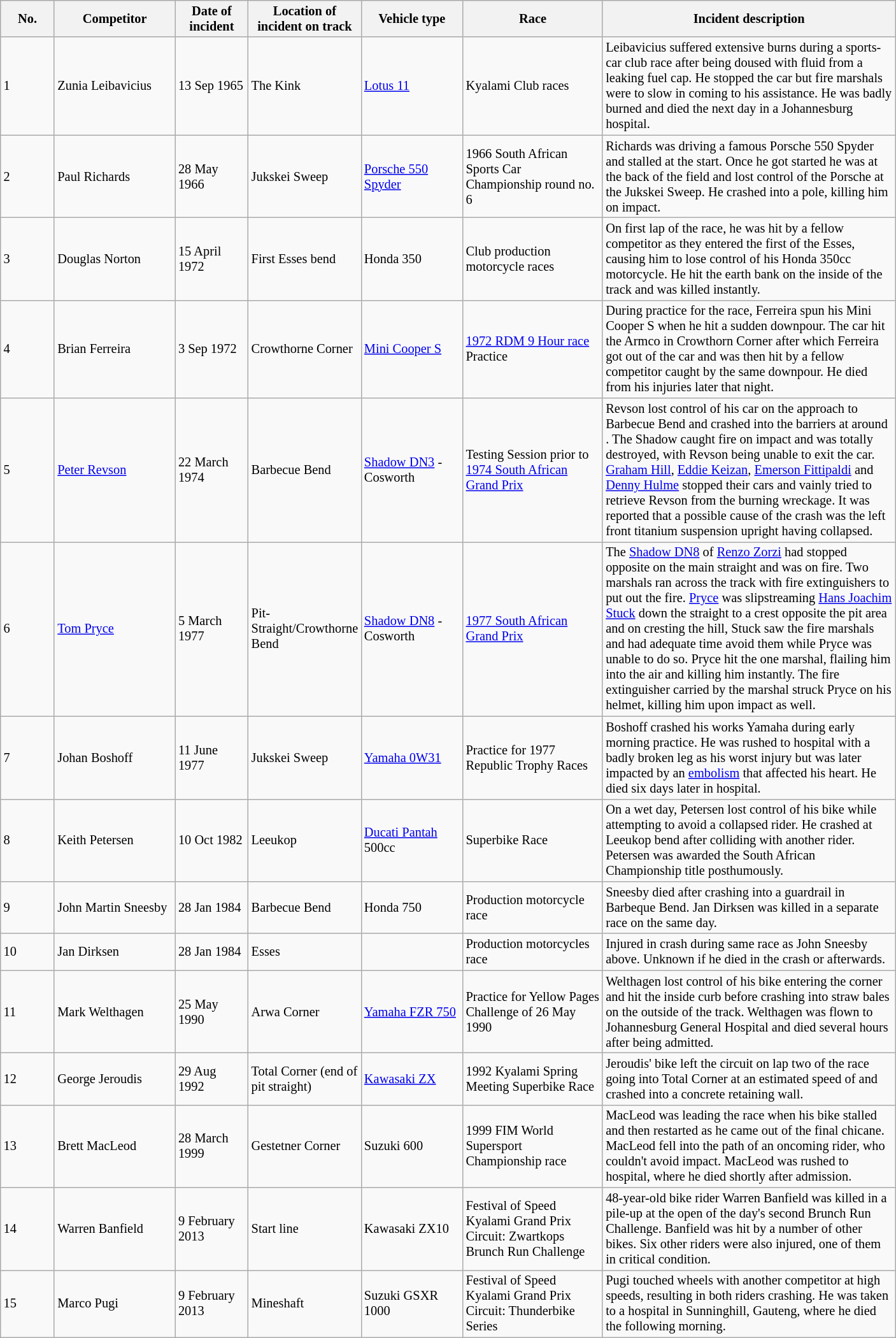<table class="wikitable" style="font-size: 85%;">
<tr>
<th style="width: 50px;">No.</th>
<th style="width: 120px;">Competitor</th>
<th style="width: 70px;">Date of incident</th>
<th style="width: 90px;">Location of incident on track</th>
<th style="width: 100px;">Vehicle type</th>
<th style="width: 140px;">Race</th>
<th style="width: 300px;">Incident description</th>
</tr>
<tr>
<td>1<br></td>
<td> Zunia Leibavicius </td>
<td>13 Sep 1965</td>
<td>The Kink</td>
<td><a href='#'>Lotus 11</a></td>
<td>Kyalami Club races</td>
<td>Leibavicius suffered extensive burns during a sports-car club race after being doused with fluid from a leaking fuel cap. He stopped the car but fire marshals were to slow in coming to his assistance. He was badly burned and died the next day in a Johannesburg hospital.</td>
</tr>
<tr>
<td>2</td>
<td>  Paul Richards</td>
<td>28 May 1966</td>
<td>Jukskei Sweep</td>
<td><a href='#'>Porsche 550 Spyder</a></td>
<td>1966 South African Sports Car Championship round no. 6</td>
<td>Richards was driving a famous Porsche 550 Spyder and stalled at the start.  Once he got started he was at the back of the field and lost control of the Porsche at the Jukskei Sweep. He crashed into a pole, killing him on impact.</td>
</tr>
<tr>
<td>3</td>
<td>  Douglas Norton</td>
<td>15 April 1972</td>
<td>First Esses bend</td>
<td>Honda 350</td>
<td>Club production motorcycle races</td>
<td>On first lap of the race, he was hit by a fellow competitor as they entered the first of the Esses, causing him to lose control of his Honda 350cc motorcycle. He hit the earth bank on the inside of the track and was killed instantly.</td>
</tr>
<tr>
<td>4</td>
<td>  Brian Ferreira</td>
<td>3 Sep 1972</td>
<td>Crowthorne Corner</td>
<td><a href='#'>Mini Cooper S</a></td>
<td><a href='#'>1972 RDM 9 Hour race</a> Practice</td>
<td>During practice for the race, Ferreira spun his Mini Cooper S when he hit a sudden downpour.  The car hit the Armco in Crowthorn Corner after which Ferreira got out of the car and was then hit by a fellow competitor caught by the same downpour. He died from his injuries later that night.</td>
</tr>
<tr>
<td>5</td>
<td>  <a href='#'>Peter Revson</a></td>
<td>22 March 1974</td>
<td>Barbecue Bend</td>
<td><a href='#'>Shadow DN3</a> - Cosworth</td>
<td>Testing Session prior to <a href='#'>1974 South African Grand Prix</a></td>
<td>Revson lost control of his car on the approach to Barbecue Bend and crashed into the barriers at around . The Shadow caught fire on impact and was totally destroyed, with Revson being unable to exit the car.  <a href='#'>Graham Hill</a>, <a href='#'>Eddie Keizan</a>, <a href='#'>Emerson Fittipaldi</a> and <a href='#'>Denny Hulme</a> stopped their cars and vainly tried to retrieve Revson from the burning wreckage. It was reported that a possible cause of the crash was the left front titanium suspension upright having collapsed.</td>
</tr>
<tr>
<td>6</td>
<td>  <a href='#'>Tom Pryce</a></td>
<td>5 March 1977</td>
<td>Pit-Straight/Crowthorne Bend</td>
<td><a href='#'>Shadow DN8</a> - Cosworth</td>
<td><a href='#'>1977 South African Grand Prix</a></td>
<td>The <a href='#'>Shadow DN8</a> of <a href='#'>Renzo Zorzi</a> had stopped opposite on the main straight and was on fire.  Two marshals ran across the track with fire extinguishers to put out the fire.  <a href='#'>Pryce</a> was slipstreaming <a href='#'>Hans Joachim Stuck</a> down the straight to a crest opposite the pit area and on cresting the hill, Stuck saw the fire marshals and had adequate time avoid them while Pryce was unable to do so.  Pryce hit the one marshal, flailing him into the air and killing him instantly. The  fire extinguisher carried by the marshal struck Pryce on his helmet, killing him upon impact as well.</td>
</tr>
<tr>
<td>7</td>
<td>  Johan Boshoff</td>
<td>11 June 1977</td>
<td>Jukskei Sweep</td>
<td><a href='#'>Yamaha 0W31</a></td>
<td>Practice for 1977 Republic Trophy Races</td>
<td>Boshoff crashed his works Yamaha during early morning practice. He was rushed to hospital with a badly broken leg as his worst injury but was later impacted by an <a href='#'>embolism</a> that affected his heart.  He died six days later in hospital.</td>
</tr>
<tr>
<td>8</td>
<td>  Keith Petersen</td>
<td>10 Oct 1982</td>
<td>Leeukop</td>
<td><a href='#'>Ducati Pantah</a> 500cc</td>
<td>Superbike Race</td>
<td>On a wet day, Petersen lost control of his bike while attempting to avoid a collapsed rider. He crashed at Leeukop bend after colliding with another rider.  Petersen was awarded the South African Championship title posthumously.</td>
</tr>
<tr>
<td>9</td>
<td>  John Martin Sneesby</td>
<td>28 Jan 1984</td>
<td>Barbecue Bend</td>
<td>Honda 750</td>
<td>Production motorcycle race</td>
<td>Sneesby died after crashing into a guardrail in Barbeque Bend. Jan Dirksen was killed in a separate race on the same day.</td>
</tr>
<tr>
<td>10</td>
<td>  Jan Dirksen</td>
<td>28 Jan 1984</td>
<td>Esses</td>
<td></td>
<td>Production motorcycles race</td>
<td>Injured in crash during same race as John Sneesby above.  Unknown if he died in the crash or afterwards.</td>
</tr>
<tr>
<td>11</td>
<td>  Mark Welthagen</td>
<td>25 May 1990</td>
<td>Arwa Corner</td>
<td><a href='#'>Yamaha FZR 750</a></td>
<td>Practice for Yellow Pages Challenge of 26 May 1990</td>
<td>Welthagen lost control of his bike entering the corner and hit the inside curb before crashing into straw bales on the outside of the track. Welthagen was flown to Johannesburg General Hospital and died several hours after being admitted.</td>
</tr>
<tr>
<td>12</td>
<td>  George Jeroudis</td>
<td>29 Aug 1992</td>
<td>Total Corner (end of pit straight)</td>
<td><a href='#'>Kawasaki ZX</a></td>
<td>1992 Kyalami Spring Meeting Superbike Race</td>
<td>Jeroudis' bike left the circuit on lap two of the race going into Total Corner at an estimated speed of  and crashed into a concrete retaining wall.</td>
</tr>
<tr>
<td>13</td>
<td>  Brett MacLeod</td>
<td>28 March 1999</td>
<td>Gestetner Corner</td>
<td>Suzuki 600</td>
<td>1999 FIM World Supersport Championship race</td>
<td>MacLeod was leading the race when his bike stalled and then restarted as he came out of the final chicane. MacLeod fell into the path of an oncoming rider, who couldn't avoid impact.  MacLeod was rushed to hospital, where he died shortly after admission.</td>
</tr>
<tr>
<td>14</td>
<td>  Warren Banfield</td>
<td>9 February 2013</td>
<td>Start line</td>
<td>Kawasaki ZX10</td>
<td>Festival of Speed Kyalami Grand Prix Circuit: Zwartkops Brunch Run Challenge</td>
<td>48-year-old bike rider Warren Banfield was killed in a pile-up at the open of the day's second Brunch Run Challenge. Banfield was hit by a number of other bikes. Six other riders were also injured, one of them in critical condition.</td>
</tr>
<tr>
<td>15</td>
<td> Marco Pugi</td>
<td>9 February 2013</td>
<td>Mineshaft</td>
<td>Suzuki GSXR 1000</td>
<td>Festival of Speed Kyalami Grand Prix Circuit: Thunderbike Series</td>
<td>Pugi touched wheels with another competitor at high speeds, resulting in both riders crashing. He was taken to a hospital in Sunninghill, Gauteng, where he died the following morning.</td>
</tr>
</table>
